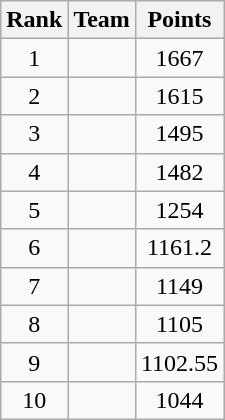<table class="wikitable sortable">
<tr>
<th>Rank</th>
<th>Team</th>
<th>Points</th>
</tr>
<tr>
<td align=center>1</td>
<td></td>
<td align=center>1667</td>
</tr>
<tr>
<td align=center>2</td>
<td></td>
<td align=center>1615</td>
</tr>
<tr>
<td align=center>3</td>
<td></td>
<td align=center>1495</td>
</tr>
<tr>
<td align=center>4</td>
<td></td>
<td align=center>1482</td>
</tr>
<tr>
<td align=center>5</td>
<td></td>
<td align=center>1254</td>
</tr>
<tr>
<td align=center>6</td>
<td></td>
<td align=center>1161.2</td>
</tr>
<tr>
<td align=center>7</td>
<td></td>
<td align=center>1149</td>
</tr>
<tr>
<td align=center>8</td>
<td></td>
<td align=center>1105</td>
</tr>
<tr>
<td align=center>9</td>
<td></td>
<td align=center>1102.55</td>
</tr>
<tr>
<td align=center>10</td>
<td></td>
<td align=center>1044</td>
</tr>
</table>
